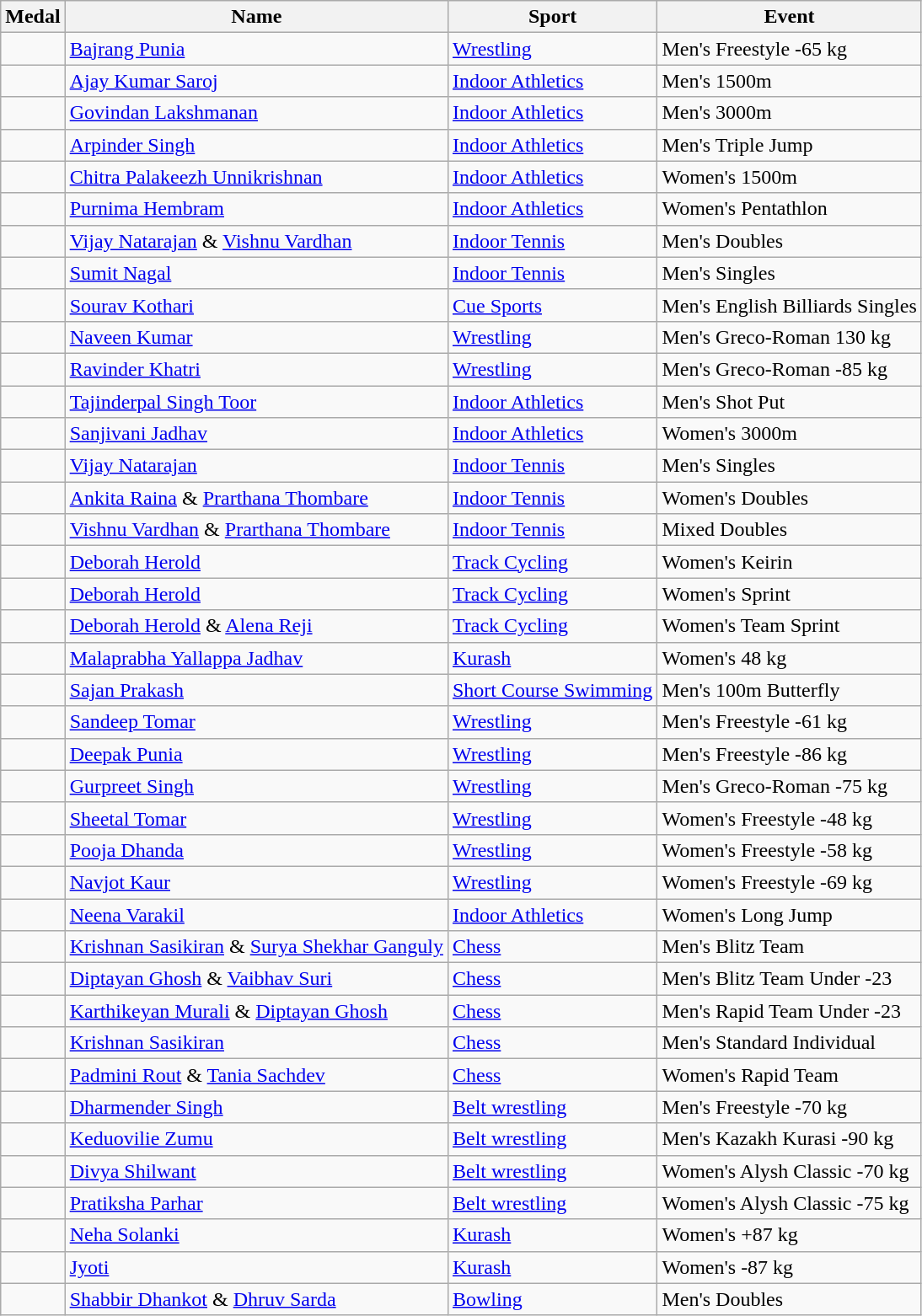<table class="wikitable sortable">
<tr>
<th>Medal</th>
<th>Name</th>
<th>Sport</th>
<th>Event</th>
</tr>
<tr>
<td></td>
<td><a href='#'>Bajrang Punia</a></td>
<td><a href='#'>Wrestling</a></td>
<td>Men's Freestyle -65 kg</td>
</tr>
<tr>
<td></td>
<td><a href='#'>Ajay Kumar Saroj</a></td>
<td><a href='#'>Indoor Athletics</a></td>
<td>Men's 1500m</td>
</tr>
<tr>
<td></td>
<td><a href='#'>Govindan Lakshmanan</a></td>
<td><a href='#'>Indoor Athletics</a></td>
<td>Men's 3000m</td>
</tr>
<tr>
<td></td>
<td><a href='#'>Arpinder Singh</a></td>
<td><a href='#'>Indoor Athletics</a></td>
<td>Men's Triple Jump</td>
</tr>
<tr>
<td></td>
<td><a href='#'>Chitra Palakeezh Unnikrishnan</a></td>
<td><a href='#'>Indoor Athletics</a></td>
<td>Women's 1500m</td>
</tr>
<tr>
<td></td>
<td><a href='#'>Purnima Hembram</a></td>
<td><a href='#'>Indoor Athletics</a></td>
<td>Women's Pentathlon</td>
</tr>
<tr>
<td></td>
<td><a href='#'>Vijay Natarajan</a> & <a href='#'>Vishnu Vardhan</a></td>
<td><a href='#'>Indoor Tennis</a></td>
<td>Men's Doubles</td>
</tr>
<tr>
<td></td>
<td><a href='#'>Sumit Nagal</a></td>
<td><a href='#'>Indoor Tennis</a></td>
<td>Men's Singles</td>
</tr>
<tr>
<td></td>
<td><a href='#'>Sourav Kothari</a></td>
<td><a href='#'>Cue Sports</a></td>
<td>Men's English Billiards Singles</td>
</tr>
<tr>
<td></td>
<td><a href='#'>Naveen Kumar</a></td>
<td><a href='#'>Wrestling</a></td>
<td>Men's Greco-Roman 130 kg</td>
</tr>
<tr>
<td></td>
<td><a href='#'>Ravinder Khatri</a></td>
<td><a href='#'>Wrestling</a></td>
<td>Men's Greco-Roman -85 kg</td>
</tr>
<tr>
<td></td>
<td><a href='#'>Tajinderpal Singh Toor</a></td>
<td><a href='#'>Indoor Athletics</a></td>
<td>Men's Shot Put</td>
</tr>
<tr>
<td></td>
<td><a href='#'>Sanjivani Jadhav</a></td>
<td><a href='#'>Indoor Athletics</a></td>
<td>Women's 3000m</td>
</tr>
<tr>
<td></td>
<td><a href='#'>Vijay Natarajan</a></td>
<td><a href='#'>Indoor Tennis</a></td>
<td>Men's Singles</td>
</tr>
<tr>
<td></td>
<td><a href='#'>Ankita Raina</a> & <a href='#'>Prarthana Thombare</a></td>
<td><a href='#'>Indoor Tennis</a></td>
<td>Women's Doubles</td>
</tr>
<tr>
<td></td>
<td><a href='#'>Vishnu Vardhan</a> & <a href='#'>Prarthana Thombare</a></td>
<td><a href='#'>Indoor Tennis</a></td>
<td>Mixed Doubles</td>
</tr>
<tr>
<td></td>
<td><a href='#'>Deborah Herold</a></td>
<td><a href='#'>Track Cycling</a></td>
<td>Women's Keirin</td>
</tr>
<tr>
<td></td>
<td><a href='#'>Deborah Herold</a></td>
<td><a href='#'>Track Cycling</a></td>
<td>Women's Sprint</td>
</tr>
<tr>
<td></td>
<td><a href='#'>Deborah Herold</a> & <a href='#'>Alena Reji</a></td>
<td><a href='#'>Track Cycling</a></td>
<td>Women's Team Sprint</td>
</tr>
<tr>
<td></td>
<td><a href='#'>Malaprabha Yallappa Jadhav</a></td>
<td><a href='#'>Kurash</a></td>
<td>Women's 48 kg</td>
</tr>
<tr>
<td></td>
<td><a href='#'>Sajan Prakash</a></td>
<td><a href='#'>Short Course Swimming</a></td>
<td>Men's 100m Butterfly</td>
</tr>
<tr>
<td></td>
<td><a href='#'>Sandeep Tomar</a></td>
<td><a href='#'>Wrestling</a></td>
<td>Men's Freestyle -61 kg</td>
</tr>
<tr>
<td></td>
<td><a href='#'>Deepak Punia</a></td>
<td><a href='#'>Wrestling</a></td>
<td>Men's Freestyle -86 kg</td>
</tr>
<tr>
<td></td>
<td><a href='#'>Gurpreet Singh</a></td>
<td><a href='#'>Wrestling</a></td>
<td>Men's Greco-Roman -75 kg</td>
</tr>
<tr>
<td></td>
<td><a href='#'>Sheetal Tomar</a></td>
<td><a href='#'>Wrestling</a></td>
<td>Women's Freestyle -48 kg</td>
</tr>
<tr>
<td></td>
<td><a href='#'>Pooja Dhanda</a></td>
<td><a href='#'>Wrestling</a></td>
<td>Women's Freestyle -58 kg</td>
</tr>
<tr>
<td></td>
<td><a href='#'>Navjot Kaur</a></td>
<td><a href='#'>Wrestling</a></td>
<td>Women's Freestyle -69 kg</td>
</tr>
<tr>
<td></td>
<td><a href='#'>Neena Varakil</a></td>
<td><a href='#'>Indoor Athletics</a></td>
<td>Women's Long Jump</td>
</tr>
<tr>
<td></td>
<td><a href='#'>Krishnan Sasikiran</a> & <a href='#'>Surya Shekhar Ganguly</a></td>
<td><a href='#'>Chess</a></td>
<td>Men's Blitz Team</td>
</tr>
<tr>
<td></td>
<td><a href='#'>Diptayan Ghosh</a> & <a href='#'>Vaibhav Suri</a></td>
<td><a href='#'>Chess</a></td>
<td>Men's Blitz Team Under -23</td>
</tr>
<tr>
<td></td>
<td><a href='#'>Karthikeyan Murali</a> & <a href='#'>Diptayan Ghosh</a></td>
<td><a href='#'>Chess</a></td>
<td>Men's Rapid Team Under -23</td>
</tr>
<tr>
<td></td>
<td><a href='#'>Krishnan Sasikiran</a></td>
<td><a href='#'>Chess</a></td>
<td>Men's Standard Individual</td>
</tr>
<tr>
<td></td>
<td><a href='#'>Padmini Rout</a> & <a href='#'>Tania Sachdev</a></td>
<td><a href='#'>Chess</a></td>
<td>Women's Rapid Team</td>
</tr>
<tr>
<td></td>
<td><a href='#'>Dharmender Singh</a></td>
<td><a href='#'>Belt wrestling</a></td>
<td>Men's Freestyle -70 kg</td>
</tr>
<tr>
<td></td>
<td><a href='#'>Keduovilie Zumu</a></td>
<td><a href='#'>Belt wrestling</a></td>
<td>Men's Kazakh Kurasi -90 kg</td>
</tr>
<tr>
<td></td>
<td><a href='#'>Divya Shilwant</a></td>
<td><a href='#'>Belt wrestling</a></td>
<td>Women's Alysh Classic -70 kg</td>
</tr>
<tr>
<td></td>
<td><a href='#'>Pratiksha Parhar</a></td>
<td><a href='#'>Belt wrestling</a></td>
<td>Women's Alysh Classic -75 kg</td>
</tr>
<tr>
<td></td>
<td><a href='#'>Neha Solanki</a></td>
<td><a href='#'>Kurash</a></td>
<td>Women's +87 kg</td>
</tr>
<tr>
<td></td>
<td><a href='#'>Jyoti</a></td>
<td><a href='#'>Kurash</a></td>
<td>Women's -87 kg</td>
</tr>
<tr>
<td></td>
<td><a href='#'>Shabbir Dhankot</a> & <a href='#'>Dhruv Sarda</a></td>
<td><a href='#'>Bowling</a></td>
<td>Men's Doubles</td>
</tr>
</table>
